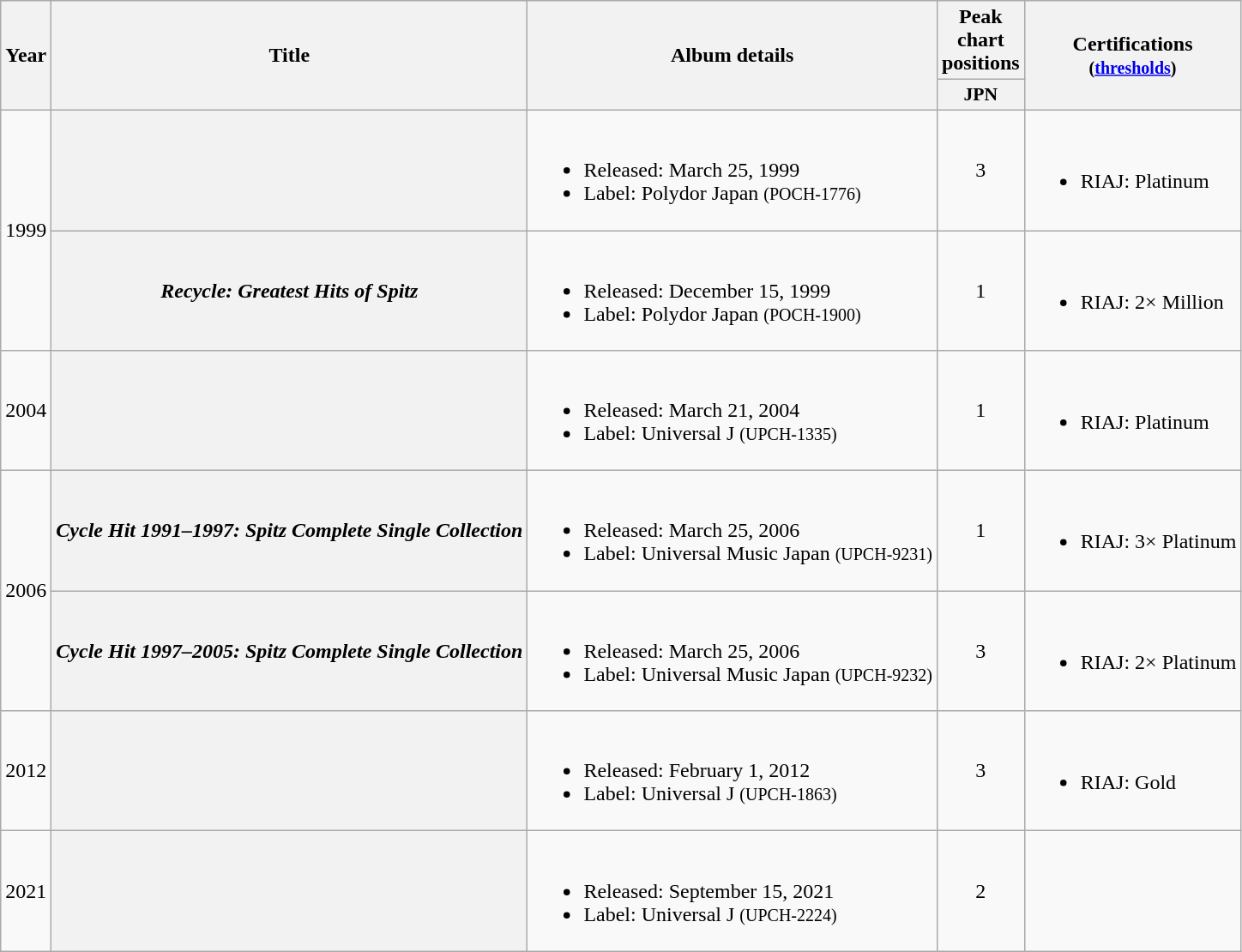<table class="wikitable plainrowheaders" style="text-align:center;">
<tr>
<th rowspan="2">Year</th>
<th rowspan="2">Title</th>
<th rowspan="2">Album details</th>
<th colspan="1">Peak chart positions</th>
<th rowspan="2">Certifications<br><small>(<a href='#'>thresholds</a>)</small></th>
</tr>
<tr>
<th style="width:3em;font-size:90%">JPN<br></th>
</tr>
<tr>
<td rowspan="2">1999</td>
<th scope="row"></th>
<td align="left"><br><ul><li>Released: March 25, 1999</li><li>Label: Polydor Japan <small>(POCH-1776)</small></li></ul></td>
<td>3</td>
<td align="left"><br><ul><li>RIAJ: Platinum </li></ul></td>
</tr>
<tr>
<th scope="row"><em>Recycle: Greatest Hits of Spitz</em></th>
<td align="left"><br><ul><li>Released: December 15, 1999</li><li>Label: Polydor Japan <small>(POCH-1900)</small></li></ul></td>
<td>1</td>
<td align="left"><br><ul><li>RIAJ: 2× Million </li></ul></td>
</tr>
<tr>
<td>2004</td>
<th scope="row"></th>
<td align="left"><br><ul><li>Released: March 21, 2004</li><li>Label: Universal J <small>(UPCH-1335)</small></li></ul></td>
<td>1</td>
<td align="left"><br><ul><li>RIAJ: Platinum </li></ul></td>
</tr>
<tr>
<td rowspan="2">2006</td>
<th scope="row"><em>Cycle Hit 1991–1997: Spitz Complete Single Collection</em></th>
<td align="left"><br><ul><li>Released: March 25, 2006</li><li>Label: Universal Music Japan <small>(UPCH-9231)</small></li></ul></td>
<td>1</td>
<td align="left"><br><ul><li>RIAJ: 3× Platinum </li></ul></td>
</tr>
<tr>
<th scope="row"><em>Cycle Hit 1997–2005: Spitz Complete Single Collection</em></th>
<td align="left"><br><ul><li>Released: March 25, 2006</li><li>Label: Universal Music Japan <small>(UPCH-9232)</small></li></ul></td>
<td>3</td>
<td align="left"><br><ul><li>RIAJ: 2× Platinum </li></ul></td>
</tr>
<tr>
<td>2012</td>
<th scope="row"></th>
<td align="left"><br><ul><li>Released: February 1, 2012</li><li>Label: Universal J <small>(UPCH-1863)</small></li></ul></td>
<td>3</td>
<td align="left"><br><ul><li>RIAJ: Gold </li></ul></td>
</tr>
<tr>
<td>2021</td>
<th scope="row"></th>
<td align="left"><br><ul><li>Released: September 15, 2021</li><li>Label: Universal J <small>(UPCH-2224)</small></li></ul></td>
<td>2</td>
<td></td>
</tr>
</table>
